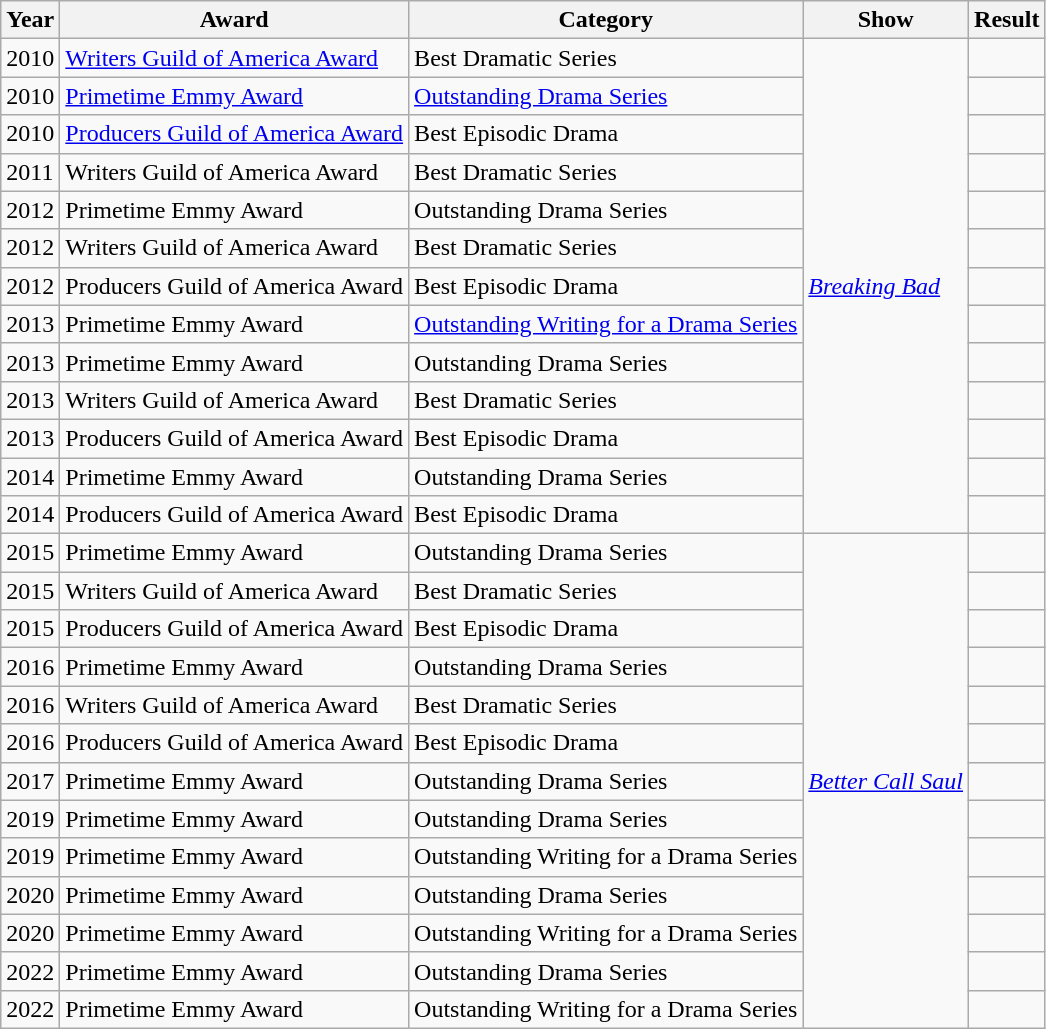<table class="wikitable sortable">
<tr>
<th>Year</th>
<th>Award</th>
<th>Category</th>
<th>Show</th>
<th>Result</th>
</tr>
<tr>
<td>2010</td>
<td><a href='#'>Writers Guild of America Award</a></td>
<td>Best Dramatic Series</td>
<td rowspan="13"><em><a href='#'>Breaking Bad</a></em></td>
<td></td>
</tr>
<tr>
<td>2010</td>
<td><a href='#'>Primetime Emmy Award</a></td>
<td><a href='#'>Outstanding Drama Series</a></td>
<td></td>
</tr>
<tr>
<td>2010</td>
<td><a href='#'>Producers Guild of America Award</a></td>
<td>Best Episodic Drama</td>
<td></td>
</tr>
<tr>
<td>2011</td>
<td>Writers Guild of America Award</td>
<td>Best Dramatic Series</td>
<td></td>
</tr>
<tr>
<td>2012</td>
<td>Primetime Emmy Award</td>
<td>Outstanding Drama Series</td>
<td></td>
</tr>
<tr>
<td>2012</td>
<td>Writers Guild of America Award</td>
<td>Best Dramatic Series</td>
<td></td>
</tr>
<tr>
<td>2012</td>
<td>Producers Guild of America Award</td>
<td>Best Episodic Drama</td>
<td></td>
</tr>
<tr>
<td>2013</td>
<td>Primetime Emmy Award</td>
<td><a href='#'>Outstanding Writing for a Drama Series</a></td>
<td></td>
</tr>
<tr>
<td>2013</td>
<td>Primetime Emmy Award</td>
<td>Outstanding Drama Series</td>
<td></td>
</tr>
<tr>
<td>2013</td>
<td>Writers Guild of America Award</td>
<td>Best Dramatic Series</td>
<td></td>
</tr>
<tr>
<td>2013</td>
<td>Producers Guild of America Award</td>
<td>Best Episodic Drama</td>
<td></td>
</tr>
<tr>
<td>2014</td>
<td>Primetime Emmy Award</td>
<td>Outstanding Drama Series</td>
<td></td>
</tr>
<tr>
<td>2014</td>
<td>Producers Guild of America Award</td>
<td>Best Episodic Drama</td>
<td></td>
</tr>
<tr>
<td>2015</td>
<td>Primetime Emmy Award</td>
<td>Outstanding Drama Series</td>
<td rowspan="13"><em><a href='#'>Better Call Saul</a></em></td>
<td></td>
</tr>
<tr>
<td>2015</td>
<td>Writers Guild of America Award</td>
<td>Best Dramatic Series</td>
<td></td>
</tr>
<tr>
<td>2015</td>
<td>Producers Guild of America Award</td>
<td>Best Episodic Drama</td>
<td></td>
</tr>
<tr>
<td>2016</td>
<td>Primetime Emmy Award</td>
<td>Outstanding Drama Series</td>
<td></td>
</tr>
<tr>
<td>2016</td>
<td>Writers Guild of America Award</td>
<td>Best Dramatic Series</td>
<td></td>
</tr>
<tr>
<td>2016</td>
<td>Producers Guild of America Award</td>
<td>Best Episodic Drama</td>
<td></td>
</tr>
<tr>
<td>2017</td>
<td>Primetime Emmy Award</td>
<td>Outstanding Drama Series</td>
<td></td>
</tr>
<tr>
<td>2019</td>
<td>Primetime Emmy Award</td>
<td>Outstanding Drama Series</td>
<td></td>
</tr>
<tr>
<td>2019</td>
<td>Primetime Emmy Award</td>
<td>Outstanding Writing for a Drama Series</td>
<td></td>
</tr>
<tr>
<td>2020</td>
<td>Primetime Emmy Award</td>
<td>Outstanding Drama Series</td>
<td></td>
</tr>
<tr>
<td>2020</td>
<td>Primetime Emmy Award</td>
<td>Outstanding Writing for a Drama Series</td>
<td></td>
</tr>
<tr>
<td>2022</td>
<td>Primetime Emmy Award</td>
<td>Outstanding Drama Series</td>
<td></td>
</tr>
<tr>
<td>2022</td>
<td>Primetime Emmy Award</td>
<td>Outstanding Writing for a Drama Series</td>
<td></td>
</tr>
</table>
